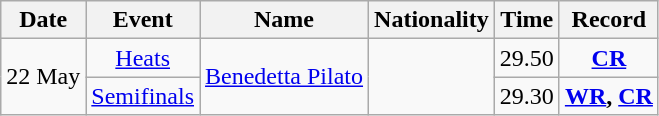<table class="wikitable" style=text-align:center>
<tr>
<th>Date</th>
<th>Event</th>
<th>Name</th>
<th>Nationality</th>
<th>Time</th>
<th>Record</th>
</tr>
<tr>
<td rowspan=2>22 May</td>
<td><a href='#'>Heats</a></td>
<td rowspan=2 align=left><a href='#'>Benedetta Pilato</a></td>
<td rowspan=2 align=left></td>
<td>29.50</td>
<td><strong><a href='#'>CR</a></strong></td>
</tr>
<tr>
<td><a href='#'>Semifinals</a></td>
<td>29.30</td>
<td><strong><a href='#'>WR</a>, <a href='#'>CR</a></strong></td>
</tr>
</table>
